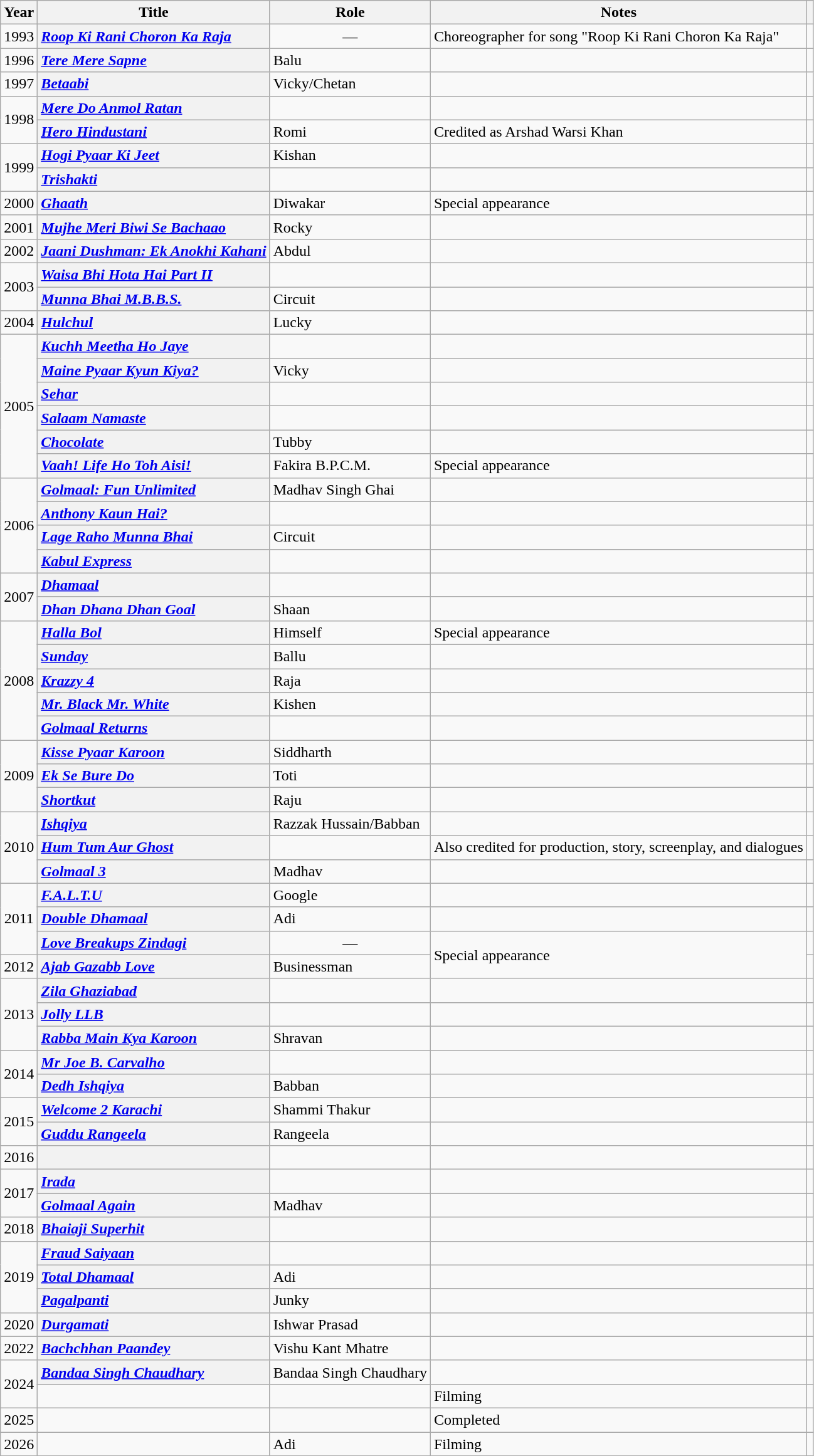<table class="wikitable sortable plainrowheaders">
<tr>
<th scope="col">Year</th>
<th scope="col">Title</th>
<th scope="col">Role</th>
<th scope="col" class="unsortable">Notes</th>
<th scope="col" class="unsortable"></th>
</tr>
<tr>
<td style="text-align:center;">1993</td>
<th scope="row" style="text-align:left;"><em><a href='#'>Roop Ki Rani Choron Ka Raja</a></em></th>
<td style="text-align:center;">—</td>
<td>Choreographer for song "Roop Ki Rani Choron Ka Raja"</td>
<td style="text-align:center;"></td>
</tr>
<tr>
<td style="text-align:center;">1996</td>
<th scope="row" style="text-align:left;"><em><a href='#'>Tere Mere Sapne</a></em></th>
<td>Balu</td>
<td></td>
<td style="text-align:center;"></td>
</tr>
<tr>
<td style="text-align:center;">1997</td>
<th scope="row" style="text-align:left;"><em><a href='#'>Betaabi</a></em></th>
<td>Vicky/Chetan</td>
<td></td>
<td style="text-align:center;"></td>
</tr>
<tr>
<td rowspan="2" style="text-align:center;">1998</td>
<th scope="row" style="text-align:left;"><em><a href='#'>Mere Do Anmol Ratan</a></em></th>
<td></td>
<td></td>
<td style="text-align:center;"></td>
</tr>
<tr>
<th scope="row" style="text-align:left;"><em><a href='#'>Hero Hindustani</a></em></th>
<td>Romi</td>
<td>Credited as Arshad Warsi Khan</td>
<td style="text-align:center;"></td>
</tr>
<tr>
<td rowspan="2" style="text-align:center;">1999</td>
<th scope="row" style="text-align:left;"><em><a href='#'>Hogi Pyaar Ki Jeet</a></em></th>
<td>Kishan</td>
<td></td>
<td style="text-align:center;"></td>
</tr>
<tr>
<th scope="row" style="text-align:left;"><em><a href='#'>Trishakti</a></em></th>
<td></td>
<td></td>
<td style="text-align:center;"></td>
</tr>
<tr>
<td style="text-align:center;">2000</td>
<th scope="row" style="text-align:left;"><em><a href='#'>Ghaath</a></em></th>
<td>Diwakar</td>
<td>Special appearance</td>
<td style="text-align:center;"></td>
</tr>
<tr>
<td style="text-align:center;">2001</td>
<th scope="row" style="text-align:left;"><em><a href='#'>Mujhe Meri Biwi Se Bachaao</a></em></th>
<td>Rocky</td>
<td></td>
<td style="text-align:center;"></td>
</tr>
<tr>
<td style="text-align:center;">2002</td>
<th scope="row" style="text-align:left;"><em><a href='#'>Jaani Dushman: Ek Anokhi Kahani</a></em></th>
<td>Abdul</td>
<td></td>
<td style="text-align:center;"></td>
</tr>
<tr>
<td rowspan="2" style="text-align:center;">2003</td>
<th scope="row" style="text-align:left;"><em><a href='#'>Waisa Bhi Hota Hai Part II</a></em></th>
<td></td>
<td></td>
<td style="text-align:center;"></td>
</tr>
<tr>
<th scope="row" style="text-align:left;"><em><a href='#'>Munna Bhai M.B.B.S.</a></em></th>
<td>Circuit</td>
<td></td>
<td style="text-align:center;"></td>
</tr>
<tr>
<td style="text-align:center;">2004</td>
<th scope="row" style="text-align:left;"><em><a href='#'>Hulchul</a></em></th>
<td>Lucky</td>
<td></td>
<td style="text-align:center;"></td>
</tr>
<tr>
<td rowspan="6" style="text-align:center;">2005</td>
<th scope="row" style="text-align:left;"><em><a href='#'>Kuchh Meetha Ho Jaye</a></em></th>
<td></td>
<td></td>
<td style="text-align:center;"></td>
</tr>
<tr>
<th scope="row" style="text-align:left;"><em><a href='#'>Maine Pyaar Kyun Kiya?</a></em></th>
<td>Vicky</td>
<td></td>
<td style="text-align:center;"></td>
</tr>
<tr>
<th scope="row" style="text-align:left;"><em><a href='#'>Sehar</a></em></th>
<td></td>
<td></td>
<td style="text-align:center;"></td>
</tr>
<tr>
<th scope="row" style="text-align:left;"><em><a href='#'>Salaam Namaste</a></em></th>
<td></td>
<td></td>
<td style="text-align:center;"></td>
</tr>
<tr>
<th scope="row" style="text-align:left;"><em><a href='#'>Chocolate</a></em></th>
<td>Tubby</td>
<td></td>
<td style="text-align:center;"></td>
</tr>
<tr>
<th scope="row" style="text-align:left;"><em><a href='#'>Vaah! Life Ho Toh Aisi!</a></em></th>
<td>Fakira B.P.C.M.</td>
<td>Special appearance</td>
<td style="text-align:center;"></td>
</tr>
<tr>
<td rowspan="4" style="text-align:center;">2006</td>
<th scope="row" style="text-align:left;"><em><a href='#'>Golmaal: Fun Unlimited</a></em></th>
<td>Madhav Singh Ghai</td>
<td></td>
<td style="text-align:center;"></td>
</tr>
<tr>
<th scope="row" style="text-align:left;"><em><a href='#'>Anthony Kaun Hai?</a></em></th>
<td></td>
<td></td>
<td style="text-align:center;"></td>
</tr>
<tr>
<th scope="row" style="text-align:left;"><em><a href='#'>Lage Raho Munna Bhai</a></em></th>
<td>Circuit</td>
<td></td>
<td style="text-align:center;"></td>
</tr>
<tr>
<th scope="row" style="text-align:left;"><em><a href='#'>Kabul Express</a></em></th>
<td></td>
<td></td>
<td style="text-align:center;"></td>
</tr>
<tr>
<td rowspan="2" style="text-align:center;">2007</td>
<th scope="row" style="text-align:left;"><em><a href='#'>Dhamaal</a></em></th>
<td></td>
<td></td>
<td style="text-align:center;"></td>
</tr>
<tr>
<th scope="row" style="text-align:left;"><em><a href='#'>Dhan Dhana Dhan Goal</a></em></th>
<td>Shaan</td>
<td></td>
<td style="text-align:center;"></td>
</tr>
<tr>
<td rowspan="5" style="text-align:center;">2008</td>
<th scope="row" style="text-align:left;"><em><a href='#'>Halla Bol</a></em></th>
<td>Himself</td>
<td>Special appearance</td>
<td style="text-align:center;"></td>
</tr>
<tr>
<th scope="row" style="text-align:left;"><em><a href='#'>Sunday</a></em></th>
<td>Ballu</td>
<td></td>
<td style="text-align:center;"></td>
</tr>
<tr>
<th scope="row" style="text-align:left;"><em><a href='#'>Krazzy 4</a></em></th>
<td>Raja</td>
<td></td>
<td style="text-align:center;"></td>
</tr>
<tr>
<th scope="row" style="text-align:left;"><em><a href='#'>Mr. Black Mr. White</a></em></th>
<td>Kishen</td>
<td></td>
<td style="text-align:center;"></td>
</tr>
<tr>
<th scope="row" style="text-align:left;"><em><a href='#'>Golmaal Returns</a></em></th>
<td></td>
<td></td>
<td style="text-align:center;"></td>
</tr>
<tr>
<td rowspan="3" style="text-align:center;">2009</td>
<th scope="row" style="text-align:left;"><em><a href='#'>Kisse Pyaar Karoon</a></em></th>
<td>Siddharth</td>
<td></td>
<td style="text-align:center;"></td>
</tr>
<tr>
<th scope="row" style="text-align:left;"><em><a href='#'>Ek Se Bure Do</a></em></th>
<td>Toti</td>
<td></td>
<td style="text-align:center;"></td>
</tr>
<tr>
<th scope="row" style="text-align:left;"><em><a href='#'>Shortkut</a></em></th>
<td>Raju</td>
<td></td>
<td style="text-align:center;"></td>
</tr>
<tr>
<td rowspan="3" style="text-align:center;">2010</td>
<th scope="row" style="text-align:left;"><em><a href='#'>Ishqiya</a></em></th>
<td>Razzak Hussain/Babban</td>
<td></td>
<td style="text-align:center;"></td>
</tr>
<tr>
<th scope="row" style="text-align:left;"><em><a href='#'>Hum Tum Aur Ghost</a></em></th>
<td></td>
<td>Also credited for production, story, screenplay, and dialogues</td>
<td style="text-align:center;"></td>
</tr>
<tr>
<th scope="row" style="text-align:left;"><em><a href='#'>Golmaal 3</a></em></th>
<td>Madhav</td>
<td></td>
<td style="text-align:center;"></td>
</tr>
<tr>
<td rowspan="3" style="text-align:center;">2011</td>
<th scope="row" style="text-align:left;"><em><a href='#'>F.A.L.T.U</a></em></th>
<td>Google</td>
<td></td>
<td style="text-align:center;"></td>
</tr>
<tr>
<th scope="row" style="text-align:left;"><em><a href='#'>Double Dhamaal</a></em></th>
<td>Adi</td>
<td></td>
<td style="text-align:center;"></td>
</tr>
<tr>
<th scope="row" style="text-align:left;"><em><a href='#'>Love Breakups Zindagi</a></em></th>
<td style="text-align:center;">—</td>
<td rowspan="2">Special appearance</td>
<td style="text-align:center;"></td>
</tr>
<tr>
<td style="text-align:center;">2012</td>
<th scope="row" style="text-align:left;"><em><a href='#'>Ajab Gazabb Love</a></em></th>
<td>Businessman</td>
<td style="text-align:center;"></td>
</tr>
<tr>
<td rowspan="3" style="text-align:center;">2013</td>
<th scope="row" style="text-align:left;"><em><a href='#'>Zila Ghaziabad</a></em></th>
<td></td>
<td></td>
<td style="text-align:center;"></td>
</tr>
<tr>
<th scope="row" style="text-align:left;"><em><a href='#'>Jolly LLB</a></em></th>
<td></td>
<td></td>
<td style="text-align:center;"></td>
</tr>
<tr>
<th scope="row" style="text-align:left;"><em><a href='#'>Rabba Main Kya Karoon</a></em></th>
<td>Shravan</td>
<td></td>
<td style="text-align:center;"></td>
</tr>
<tr>
<td rowspan="2" style="text-align:center;">2014</td>
<th scope="row" style="text-align:left;"><em><a href='#'>Mr Joe B. Carvalho</a></em></th>
<td></td>
<td></td>
<td style="text-align:center;"></td>
</tr>
<tr>
<th scope="row" style="text-align:left;"><em><a href='#'>Dedh Ishqiya</a></em></th>
<td>Babban</td>
<td></td>
<td style="text-align:center;"></td>
</tr>
<tr>
<td rowspan="2" style="text-align:center;">2015</td>
<th scope="row" style="text-align:left;"><em><a href='#'>Welcome 2 Karachi</a></em></th>
<td>Shammi Thakur</td>
<td></td>
<td style="text-align:center;"></td>
</tr>
<tr>
<th scope="row" style="text-align:left;"><em><a href='#'>Guddu Rangeela</a></em></th>
<td>Rangeela</td>
<td></td>
<td style="text-align:center;"></td>
</tr>
<tr>
<td style="text-align:center;">2016</td>
<th scope="row" style="text-align:left;"><em></em></th>
<td></td>
<td></td>
<td style="text-align:center;"></td>
</tr>
<tr>
<td rowspan="2" style="text-align:center;">2017</td>
<th scope="row" style="text-align:left;"><em><a href='#'>Irada</a></em></th>
<td></td>
<td></td>
<td style="text-align:center;"></td>
</tr>
<tr>
<th scope="row" style="text-align:left;"><em><a href='#'>Golmaal Again</a></em></th>
<td>Madhav</td>
<td></td>
<td style="text-align:center;"></td>
</tr>
<tr>
<td style="text-align:center;">2018</td>
<th scope="row" style="text-align:left;"><em><a href='#'>Bhaiaji Superhit</a></em></th>
<td></td>
<td></td>
<td style="text-align:center;"></td>
</tr>
<tr>
<td rowspan="3" style="text-align:center;">2019</td>
<th scope="row" style="text-align:left;"><em><a href='#'>Fraud Saiyaan</a></em></th>
<td></td>
<td></td>
<td style="text-align:center;"></td>
</tr>
<tr>
<th scope="row" style="text-align:left;"><em><a href='#'>Total Dhamaal</a></em></th>
<td>Adi</td>
<td></td>
<td style="text-align:center;"></td>
</tr>
<tr>
<th scope="row" style="text-align:left;"><em><a href='#'>Pagalpanti</a></em></th>
<td>Junky</td>
<td></td>
<td style="text-align:center;"></td>
</tr>
<tr>
<td>2020</td>
<th scope="row" style="text-align:left;"><em><a href='#'>Durgamati</a></em></th>
<td>Ishwar Prasad</td>
<td></td>
<td></td>
</tr>
<tr>
<td>2022</td>
<th scope="row" style="text-align:left;"><em><a href='#'>Bachchhan Paandey</a></em></th>
<td>Vishu Kant Mhatre</td>
<td></td>
<td></td>
</tr>
<tr>
<td rowspan="2">2024</td>
<th scope="row" style="text-align:left;"><em><a href='#'>Bandaa Singh Chaudhary</a></em></th>
<td>Bandaa Singh Chaudhary</td>
<td></td>
<td></td>
</tr>
<tr>
<td></td>
<td></td>
<td>Filming</td>
<td style="text-align:center;"></td>
</tr>
<tr>
<td>2025</td>
<td></td>
<td></td>
<td>Completed</td>
<td style="text-align:center;"></td>
</tr>
<tr>
<td>2026</td>
<td></td>
<td>Adi</td>
<td>Filming</td>
<td style="text-align:center;"></td>
</tr>
</table>
